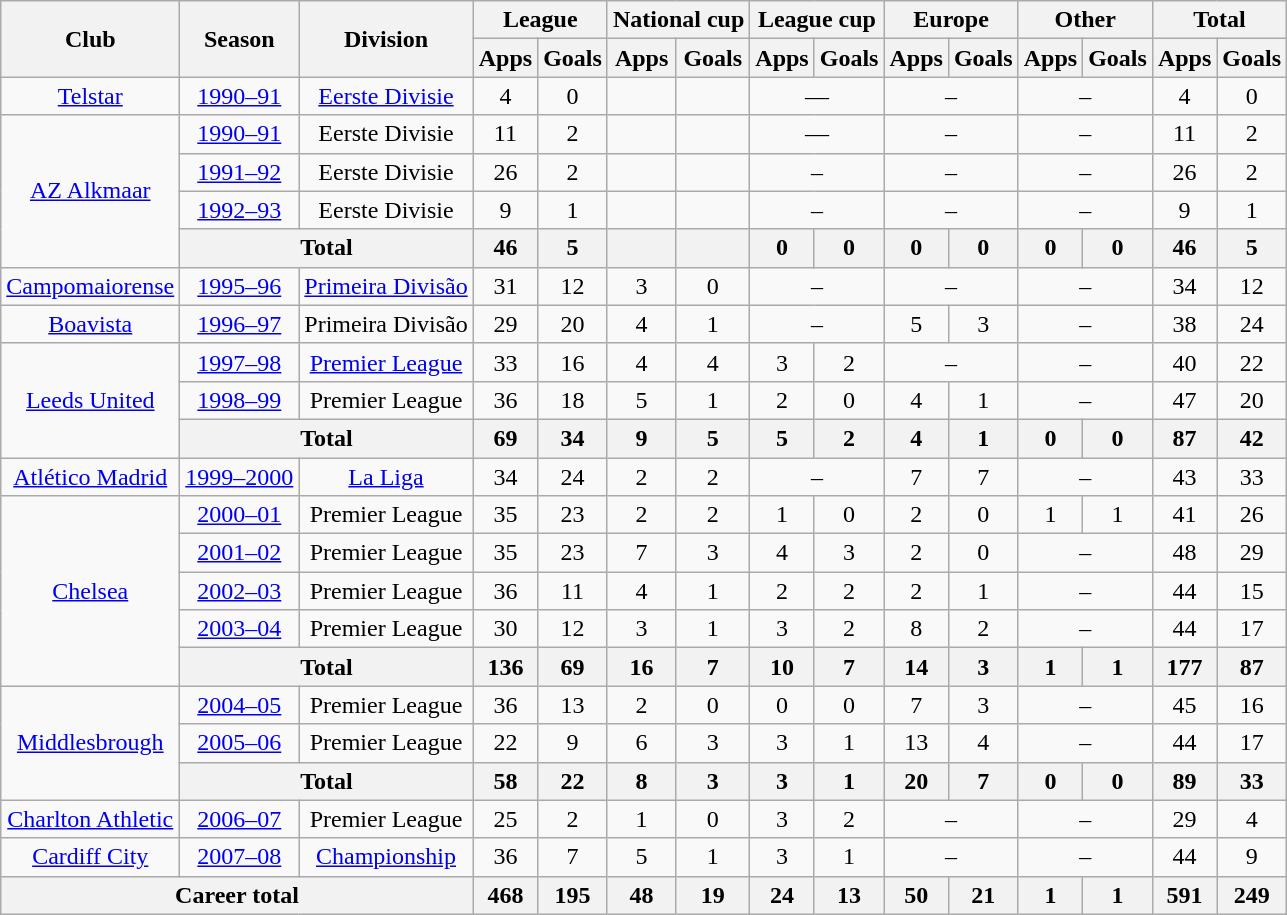<table class="wikitable" style="text-align:center">
<tr>
<th rowspan="2">Club</th>
<th rowspan="2">Season</th>
<th rowspan="2">Division</th>
<th colspan="2">League</th>
<th colspan="2">National cup</th>
<th colspan="2">League cup</th>
<th colspan="2">Europe</th>
<th colspan="2">Other</th>
<th colspan="2">Total</th>
</tr>
<tr>
<th>Apps</th>
<th>Goals</th>
<th>Apps</th>
<th>Goals</th>
<th>Apps</th>
<th>Goals</th>
<th>Apps</th>
<th>Goals</th>
<th>Apps</th>
<th>Goals</th>
<th>Apps</th>
<th>Goals</th>
</tr>
<tr>
<td><a href='#'>Telstar</a></td>
<td><a href='#'>1990–91</a></td>
<td><a href='#'>Eerste Divisie</a></td>
<td>4</td>
<td>0</td>
<td></td>
<td></td>
<td colspan="2">—</td>
<td colspan="2">–</td>
<td colspan="2">–</td>
<td>4</td>
<td>0</td>
</tr>
<tr>
<td rowspan="4"><a href='#'>AZ Alkmaar</a></td>
<td><a href='#'>1990–91</a></td>
<td>Eerste Divisie</td>
<td>11</td>
<td>2</td>
<td></td>
<td></td>
<td colspan="2">—</td>
<td colspan="2">–</td>
<td colspan="2">–</td>
<td>11</td>
<td>2</td>
</tr>
<tr>
<td><a href='#'>1991–92</a></td>
<td>Eerste Divisie</td>
<td>26</td>
<td>2</td>
<td></td>
<td></td>
<td colspan="2">–</td>
<td colspan="2">–</td>
<td colspan="2">–</td>
<td>26</td>
<td>2</td>
</tr>
<tr>
<td><a href='#'>1992–93</a></td>
<td>Eerste Divisie</td>
<td>9</td>
<td>1</td>
<td></td>
<td></td>
<td colspan="2">–</td>
<td colspan="2">–</td>
<td colspan="2">–</td>
<td>9</td>
<td>1</td>
</tr>
<tr>
<th colspan="2">Total</th>
<th>46</th>
<th>5</th>
<th></th>
<th></th>
<th>0</th>
<th>0</th>
<th>0</th>
<th>0</th>
<th>0</th>
<th>0</th>
<th>46</th>
<th>5</th>
</tr>
<tr>
<td><a href='#'>Campomaiorense</a></td>
<td><a href='#'>1995–96</a></td>
<td><a href='#'>Primeira Divisão</a></td>
<td>31</td>
<td>12</td>
<td>3</td>
<td>0</td>
<td colspan="2">–</td>
<td colspan="2">–</td>
<td colspan="2">–</td>
<td>34</td>
<td>12</td>
</tr>
<tr>
<td><a href='#'>Boavista</a></td>
<td><a href='#'>1996–97</a></td>
<td>Primeira Divisão</td>
<td>29</td>
<td>20</td>
<td>4</td>
<td>1</td>
<td colspan="2">–</td>
<td>5</td>
<td>3</td>
<td colspan="2">–</td>
<td>38</td>
<td>24</td>
</tr>
<tr>
<td rowspan="3"><a href='#'>Leeds United</a></td>
<td><a href='#'>1997–98</a></td>
<td><a href='#'>Premier League</a></td>
<td>33</td>
<td>16</td>
<td>4</td>
<td>4</td>
<td>3</td>
<td>2</td>
<td colspan="2">–</td>
<td colspan="2">–</td>
<td>40</td>
<td>22</td>
</tr>
<tr>
<td><a href='#'>1998–99</a></td>
<td>Premier League</td>
<td>36</td>
<td>18</td>
<td>5</td>
<td>1</td>
<td>2</td>
<td>0</td>
<td>4</td>
<td>1</td>
<td colspan="2">–</td>
<td>47</td>
<td>20</td>
</tr>
<tr>
<th colspan="2">Total</th>
<th>69</th>
<th>34</th>
<th>9</th>
<th>5</th>
<th>5</th>
<th>2</th>
<th>4</th>
<th>1</th>
<th>0</th>
<th>0</th>
<th>87</th>
<th>42</th>
</tr>
<tr>
<td><a href='#'>Atlético Madrid</a></td>
<td><a href='#'>1999–2000</a></td>
<td><a href='#'>La Liga</a></td>
<td>34</td>
<td>24</td>
<td>2</td>
<td>2</td>
<td colspan="2">–</td>
<td>7</td>
<td>7</td>
<td colspan="2">–</td>
<td>43</td>
<td>33</td>
</tr>
<tr>
<td rowspan="5"><a href='#'>Chelsea</a></td>
<td><a href='#'>2000–01</a></td>
<td>Premier League</td>
<td>35</td>
<td>23</td>
<td>2</td>
<td>2</td>
<td>1</td>
<td>0</td>
<td>2</td>
<td>0</td>
<td>1</td>
<td>1</td>
<td>41</td>
<td>26</td>
</tr>
<tr>
<td><a href='#'>2001–02</a></td>
<td>Premier League</td>
<td>35</td>
<td>23</td>
<td>7</td>
<td>3</td>
<td>4</td>
<td>3</td>
<td>2</td>
<td>0</td>
<td colspan="2">–</td>
<td>48</td>
<td>29</td>
</tr>
<tr>
<td><a href='#'>2002–03</a></td>
<td>Premier League</td>
<td>36</td>
<td>11</td>
<td>4</td>
<td>1</td>
<td>2</td>
<td>2</td>
<td>2</td>
<td>1</td>
<td colspan="2">–</td>
<td>44</td>
<td>15</td>
</tr>
<tr>
<td><a href='#'>2003–04</a></td>
<td>Premier League</td>
<td>30</td>
<td>12</td>
<td>3</td>
<td>1</td>
<td>3</td>
<td>2</td>
<td>8</td>
<td>2</td>
<td colspan="2">–</td>
<td>44</td>
<td>17</td>
</tr>
<tr>
<th colspan="2">Total</th>
<th>136</th>
<th>69</th>
<th>16</th>
<th>7</th>
<th>10</th>
<th>7</th>
<th>14</th>
<th>3</th>
<th>1</th>
<th>1</th>
<th>177</th>
<th>87</th>
</tr>
<tr>
<td rowspan="3"><a href='#'>Middlesbrough</a></td>
<td><a href='#'>2004–05</a></td>
<td>Premier League</td>
<td>36</td>
<td>13</td>
<td>2</td>
<td>0</td>
<td>0</td>
<td>0</td>
<td>7</td>
<td>3</td>
<td colspan="2">–</td>
<td>45</td>
<td>16</td>
</tr>
<tr>
<td><a href='#'>2005–06</a></td>
<td>Premier League</td>
<td>22</td>
<td>9</td>
<td>6</td>
<td>3</td>
<td>3</td>
<td>1</td>
<td>13</td>
<td>4</td>
<td colspan="2">–</td>
<td>44</td>
<td>17</td>
</tr>
<tr>
<th colspan="2">Total</th>
<th>58</th>
<th>22</th>
<th>8</th>
<th>3</th>
<th>3</th>
<th>1</th>
<th>20</th>
<th>7</th>
<th>0</th>
<th>0</th>
<th>89</th>
<th>33</th>
</tr>
<tr>
<td><a href='#'>Charlton Athletic</a></td>
<td><a href='#'>2006–07</a></td>
<td>Premier League</td>
<td>25</td>
<td>2</td>
<td>1</td>
<td>0</td>
<td>3</td>
<td>2</td>
<td colspan="2">–</td>
<td colspan="2">–</td>
<td>29</td>
<td>4</td>
</tr>
<tr>
<td><a href='#'>Cardiff City</a></td>
<td><a href='#'>2007–08</a></td>
<td><a href='#'>Championship</a></td>
<td>36</td>
<td>7</td>
<td>5</td>
<td>1</td>
<td>3</td>
<td>1</td>
<td colspan="2">–</td>
<td colspan="2">–</td>
<td>44</td>
<td>9</td>
</tr>
<tr>
<th colspan="3">Career total</th>
<th>468</th>
<th>195</th>
<th>48</th>
<th>19</th>
<th>24</th>
<th>13</th>
<th>50</th>
<th>21</th>
<th>1</th>
<th>1</th>
<th>591</th>
<th>249</th>
</tr>
</table>
